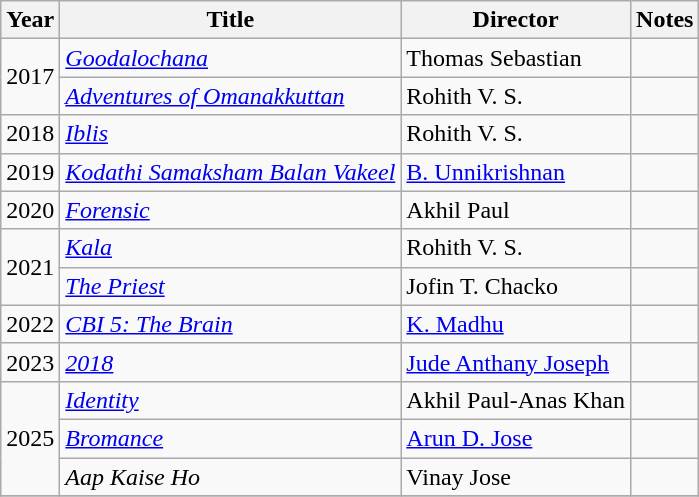<table class="wikitable sortable">
<tr>
<th>Year</th>
<th>Title</th>
<th>Director</th>
<th class="unsortable">Notes</th>
</tr>
<tr>
<td rowspan="2">2017</td>
<td><em><a href='#'>Goodalochana</a></em></td>
<td>Thomas Sebastian</td>
<td></td>
</tr>
<tr>
<td><em><a href='#'>Adventures of Omanakkuttan</a></em></td>
<td>Rohith V. S.</td>
<td></td>
</tr>
<tr>
<td>2018</td>
<td><em><a href='#'>Iblis</a></em></td>
<td>Rohith V. S.</td>
<td></td>
</tr>
<tr>
<td>2019</td>
<td><em><a href='#'>Kodathi Samaksham Balan Vakeel</a></em></td>
<td><a href='#'>B. Unnikrishnan</a></td>
<td></td>
</tr>
<tr>
<td>2020</td>
<td><em><a href='#'>Forensic</a></em></td>
<td>Akhil Paul</td>
<td></td>
</tr>
<tr>
<td rowspan="2">2021</td>
<td><em><a href='#'>Kala</a></em></td>
<td>Rohith V. S.</td>
<td></td>
</tr>
<tr>
<td><em><a href='#'>The Priest</a></em></td>
<td>Jofin T. Chacko</td>
<td></td>
</tr>
<tr>
<td>2022</td>
<td><em><a href='#'>CBI 5: The Brain</a></em></td>
<td><a href='#'>K. Madhu</a></td>
<td></td>
</tr>
<tr>
<td>2023</td>
<td><em><a href='#'>2018</a></em></td>
<td><a href='#'>Jude Anthany Joseph</a></td>
<td></td>
</tr>
<tr>
<td rowspan=3>2025</td>
<td><em><a href='#'>Identity</a></em></td>
<td>Akhil Paul-Anas Khan</td>
<td></td>
</tr>
<tr>
<td><em><a href='#'>Bromance</a></em></td>
<td><a href='#'>Arun D. Jose</a></td>
<td></td>
</tr>
<tr>
<td><em>Aap Kaise Ho</em></td>
<td>Vinay Jose</td>
<td></td>
</tr>
<tr>
</tr>
</table>
